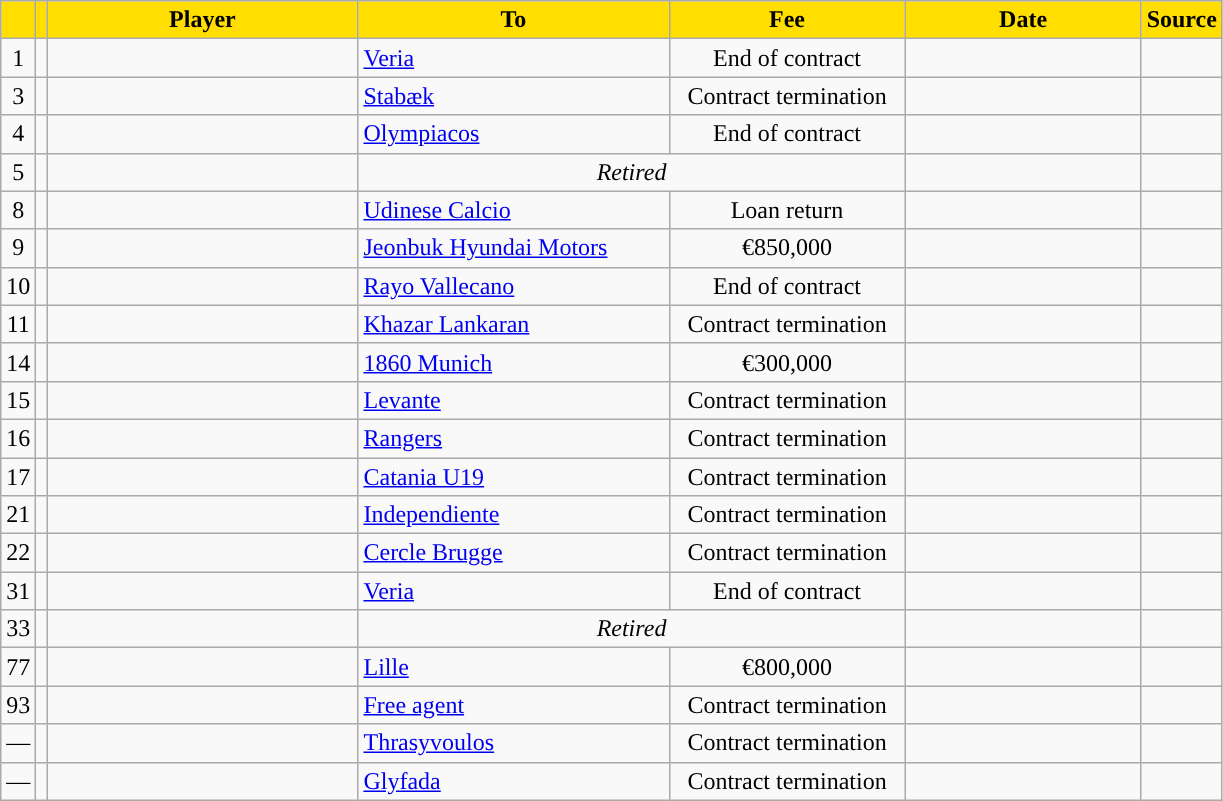<table class="wikitable sortable">
<tr>
<th style="background:#FFDE00"></th>
<th style="background:#FFDE00"></th>
<th width=200 style="background:#FFDE00">Player</th>
<th width=200 style="background:#FFDE00">To</th>
<th width=150 style="background:#FFDE00">Fee</th>
<th width=150 style="background:#FFDE00">Date</th>
<th style="background:#FFDE00">Source</th>
</tr>
<tr>
<td align=center>1</td>
<td align=center></td>
<td></td>
<td> <a href='#'>Veria</a></td>
<td align=center>End of contract</td>
<td align=center></td>
<td align=center></td>
</tr>
<tr>
<td align=center>3</td>
<td align=center></td>
<td></td>
<td> <a href='#'>Stabæk</a></td>
<td align=center>Contract termination</td>
<td align=center></td>
<td align=center></td>
</tr>
<tr>
<td align=center>4</td>
<td align=center></td>
<td></td>
<td> <a href='#'>Olympiacos</a></td>
<td align=center>End of contract</td>
<td align=center></td>
<td align=center></td>
</tr>
<tr>
<td align=center>5</td>
<td align=center></td>
<td></td>
<td align=center colspan=2><em>Retired</em></td>
<td align=center></td>
<td align=center></td>
</tr>
<tr>
<td align=center>8</td>
<td align=center></td>
<td></td>
<td> <a href='#'>Udinese Calcio</a></td>
<td align=center>Loan return</td>
<td align=center></td>
<td align=center></td>
</tr>
<tr>
<td align=center>9</td>
<td align=center></td>
<td></td>
<td> <a href='#'>Jeonbuk Hyundai Motors</a></td>
<td align=center>€850,000</td>
<td align=center></td>
<td align=center></td>
</tr>
<tr>
<td align=center>10</td>
<td align=center></td>
<td></td>
<td> <a href='#'>Rayo Vallecano</a></td>
<td align=center>End of contract</td>
<td align=center></td>
<td align=center></td>
</tr>
<tr>
<td align=center>11</td>
<td align=center></td>
<td></td>
<td> <a href='#'>Khazar Lankaran</a></td>
<td align=center>Contract termination</td>
<td align=center></td>
<td align=center></td>
</tr>
<tr>
<td align=center>14</td>
<td align=center></td>
<td></td>
<td> <a href='#'>1860 Munich</a></td>
<td align=center>€300,000</td>
<td align=center></td>
<td align=center></td>
</tr>
<tr>
<td align=center>15</td>
<td align=center></td>
<td></td>
<td> <a href='#'>Levante</a></td>
<td align=center>Contract termination</td>
<td align=center></td>
<td align=center></td>
</tr>
<tr>
<td align=center>16</td>
<td align=center></td>
<td></td>
<td> <a href='#'>Rangers</a></td>
<td align=center>Contract termination</td>
<td align=center></td>
<td align=center></td>
</tr>
<tr>
<td align=center>17</td>
<td align=center></td>
<td></td>
<td> <a href='#'>Catania U19</a></td>
<td align=center>Contract termination</td>
<td align=center></td>
<td align=center></td>
</tr>
<tr>
<td align=center>21</td>
<td align=center></td>
<td></td>
<td> <a href='#'>Independiente</a></td>
<td align=center>Contract termination</td>
<td align=center></td>
<td align=center></td>
</tr>
<tr>
<td align=center>22</td>
<td align=center></td>
<td></td>
<td> <a href='#'>Cercle Brugge</a></td>
<td align=center>Contract termination</td>
<td align=center></td>
<td align=center></td>
</tr>
<tr>
<td align=center>31</td>
<td align=center></td>
<td></td>
<td> <a href='#'>Veria</a></td>
<td align=center>End of contract</td>
<td align=center></td>
<td align=center></td>
</tr>
<tr>
<td align=center>33</td>
<td align=center></td>
<td></td>
<td align=center colspan=2><em>Retired</em></td>
<td align=center></td>
<td align=center></td>
</tr>
<tr>
<td align=center>77</td>
<td align=center></td>
<td></td>
<td> <a href='#'>Lille</a></td>
<td align=center>€800,000</td>
<td align=center></td>
<td align=center></td>
</tr>
<tr>
<td align=center>93</td>
<td align=center></td>
<td></td>
<td><a href='#'>Free agent</a></td>
<td align=center>Contract termination</td>
<td align=center></td>
<td align=center></td>
</tr>
<tr>
<td align=center>—</td>
<td align=center></td>
<td></td>
<td> <a href='#'>Thrasyvoulos</a></td>
<td align=center>Contract termination</td>
<td align=center></td>
<td align=center></td>
</tr>
<tr>
<td align=center>—</td>
<td align=center></td>
<td></td>
<td> <a href='#'>Glyfada</a></td>
<td align=center>Contract termination</td>
<td align=center></td>
<td align=center></td>
</tr>
</table>
